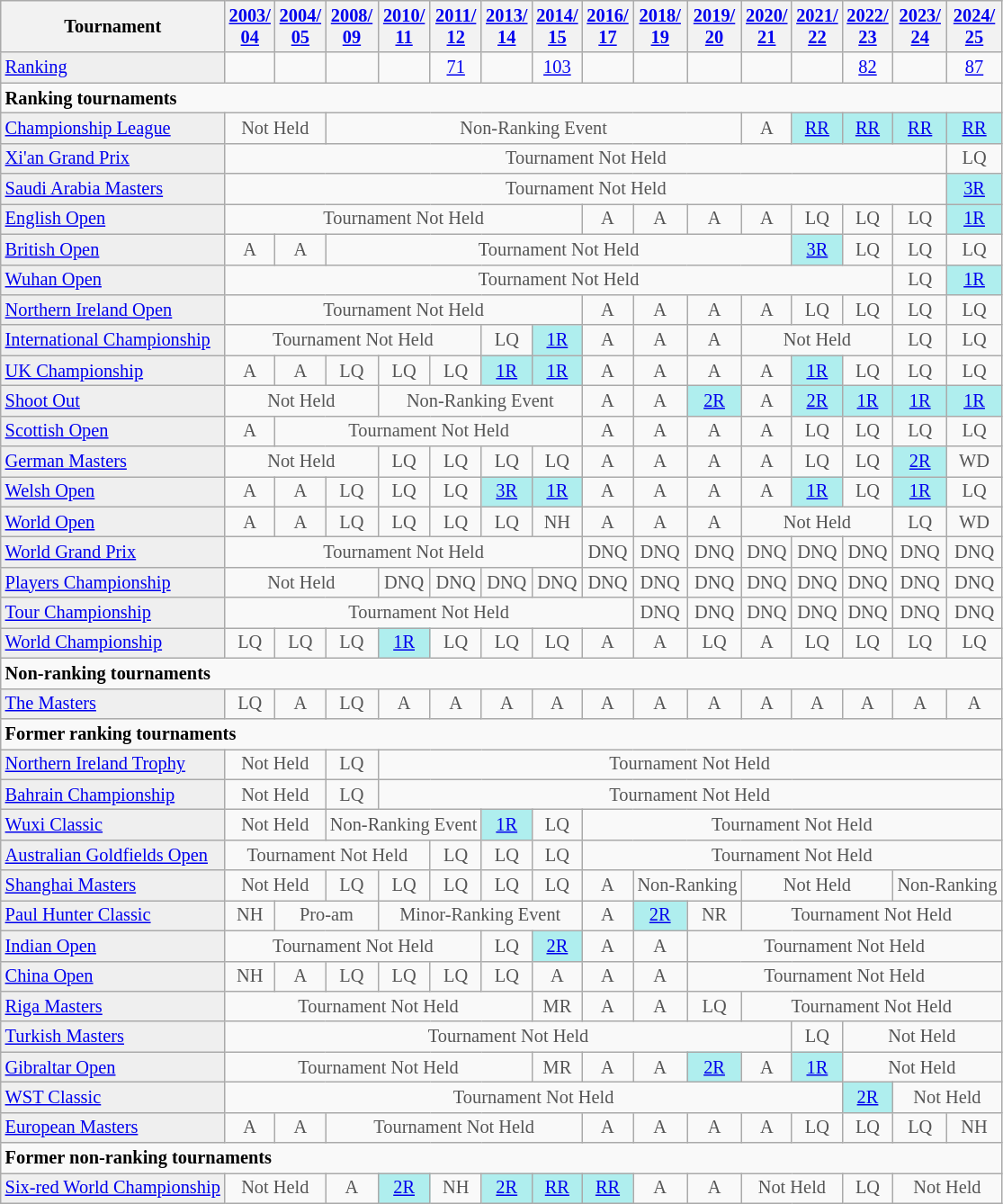<table class="wikitable" style="font-size:85%;">
<tr>
<th>Tournament</th>
<th><a href='#'>2003/<br>04</a></th>
<th><a href='#'>2004/<br>05</a></th>
<th><a href='#'>2008/<br>09</a></th>
<th><a href='#'>2010/<br>11</a></th>
<th><a href='#'>2011/<br>12</a></th>
<th><a href='#'>2013/<br>14</a></th>
<th><a href='#'>2014/<br>15</a></th>
<th><a href='#'>2016/<br>17</a></th>
<th><a href='#'>2018/<br>19</a></th>
<th><a href='#'>2019/<br>20</a></th>
<th><a href='#'>2020/<br>21</a></th>
<th><a href='#'>2021/<br>22</a></th>
<th><a href='#'>2022/<br>23</a></th>
<th><a href='#'>2023/<br>24</a></th>
<th><a href='#'>2024/<br>25</a></th>
</tr>
<tr>
<td style="background:#EFEFEF;"><a href='#'>Ranking</a></td>
<td align="center"></td>
<td align="center"></td>
<td align="center"></td>
<td align="center"></td>
<td align="center"><a href='#'>71</a></td>
<td align="center"></td>
<td align="center"><a href='#'>103</a></td>
<td align="center"></td>
<td align="center"></td>
<td align="center"></td>
<td align="center"></td>
<td align="center"></td>
<td align="center"><a href='#'>82</a></td>
<td align="center"></td>
<td align="center"><a href='#'>87</a></td>
</tr>
<tr>
<td colspan="20"><strong>Ranking tournaments</strong></td>
</tr>
<tr>
<td style="background:#EFEFEF;"><a href='#'>Championship League</a></td>
<td align="center" colspan="2" style="color:#555555;">Not Held</td>
<td align="center" colspan="8" style="color:#555555;">Non-Ranking Event</td>
<td align="center" style="color:#555555;">A</td>
<td align="center" style="background:#afeeee;"><a href='#'>RR</a></td>
<td align="center" style="background:#afeeee;"><a href='#'>RR</a></td>
<td align="center" style="background:#afeeee;"><a href='#'>RR</a></td>
<td align="center" style="background:#afeeee;"><a href='#'>RR</a></td>
</tr>
<tr>
<td style="background:#EFEFEF;"><a href='#'>Xi'an Grand Prix</a></td>
<td align="center" colspan="14" style="color:#555555;">Tournament Not Held</td>
<td align="center" style="color:#555555;">LQ</td>
</tr>
<tr>
<td style="background:#EFEFEF;"><a href='#'>Saudi Arabia Masters</a></td>
<td align="center" colspan="14" style="color:#555555;">Tournament Not Held</td>
<td align="center" style="background:#afeeee;"><a href='#'>3R</a></td>
</tr>
<tr>
<td style="background:#EFEFEF;"><a href='#'>English Open</a></td>
<td align="center" colspan="7" style="color:#555555;">Tournament Not Held</td>
<td align="center" style="color:#555555;">A</td>
<td align="center" style="color:#555555;">A</td>
<td align="center" style="color:#555555;">A</td>
<td align="center" style="color:#555555;">A</td>
<td align="center" style="color:#555555;">LQ</td>
<td align="center" style="color:#555555;">LQ</td>
<td align="center" style="color:#555555;">LQ</td>
<td align="center" style="background:#afeeee;"><a href='#'>1R</a></td>
</tr>
<tr>
<td style="background:#EFEFEF;"><a href='#'>British Open</a></td>
<td align="center" style="color:#555555;">A</td>
<td align="center" style="color:#555555;">A</td>
<td align="center" colspan="9" style="color:#555555;">Tournament Not Held</td>
<td align="center" style="background:#afeeee;"><a href='#'>3R</a></td>
<td align="center" style="color:#555555;">LQ</td>
<td align="center" style="color:#555555;">LQ</td>
<td align="center" style="color:#555555;">LQ</td>
</tr>
<tr>
<td style="background:#EFEFEF;"><a href='#'>Wuhan Open</a></td>
<td align="center" colspan="13" style="color:#555555;">Tournament Not Held</td>
<td align="center" style="color:#555555;">LQ</td>
<td align="center" style="background:#afeeee;"><a href='#'>1R</a></td>
</tr>
<tr>
<td style="background:#EFEFEF;"><a href='#'>Northern Ireland Open</a></td>
<td align="center" colspan="7" style="color:#555555;">Tournament Not Held</td>
<td align="center" style="color:#555555;">A</td>
<td align="center" style="color:#555555;">A</td>
<td align="center" style="color:#555555;">A</td>
<td align="center" style="color:#555555;">A</td>
<td align="center" style="color:#555555;">LQ</td>
<td align="center" style="color:#555555;">LQ</td>
<td align="center" style="color:#555555;">LQ</td>
<td align="center" style="color:#555555;">LQ</td>
</tr>
<tr>
<td style="background:#EFEFEF;"><a href='#'>International Championship</a></td>
<td align="center" colspan="5" style="color:#555555;">Tournament Not Held</td>
<td align="center" style="color:#555555;">LQ</td>
<td align="center" style="background:#afeeee;"><a href='#'>1R</a></td>
<td align="center" style="color:#555555;">A</td>
<td align="center" style="color:#555555;">A</td>
<td align="center" style="color:#555555;">A</td>
<td align="center" colspan="3" style="color:#555555;">Not Held</td>
<td align="center" style="color:#555555;">LQ</td>
<td align="center" style="color:#555555;">LQ</td>
</tr>
<tr>
<td style="background:#EFEFEF;"><a href='#'>UK Championship</a></td>
<td align="center" style="color:#555555;">A</td>
<td align="center" style="color:#555555;">A</td>
<td align="center" style="color:#555555;">LQ</td>
<td align="center" style="color:#555555;">LQ</td>
<td align="center" style="color:#555555;">LQ</td>
<td align="center" style="background:#afeeee;"><a href='#'>1R</a></td>
<td align="center" style="background:#afeeee;"><a href='#'>1R</a></td>
<td align="center" style="color:#555555;">A</td>
<td align="center" style="color:#555555;">A</td>
<td align="center" style="color:#555555;">A</td>
<td align="center" style="color:#555555;">A</td>
<td align="center" style="background:#afeeee;"><a href='#'>1R</a></td>
<td align="center" style="color:#555555;">LQ</td>
<td align="center" style="color:#555555;">LQ</td>
<td align="center" style="color:#555555;">LQ</td>
</tr>
<tr>
<td style="background:#EFEFEF;"><a href='#'>Shoot Out</a></td>
<td align="center" colspan="3" style="color:#555555;">Not Held</td>
<td align="center" colspan="4" style="color:#555555;">Non-Ranking Event</td>
<td align="center" style="color:#555555;">A</td>
<td align="center" style="color:#555555;">A</td>
<td align="center" style="background:#afeeee;"><a href='#'>2R</a></td>
<td align="center" style="color:#555555;">A</td>
<td align="center" style="background:#afeeee;"><a href='#'>2R</a></td>
<td align="center" style="background:#afeeee;"><a href='#'>1R</a></td>
<td align="center" style="background:#afeeee;"><a href='#'>1R</a></td>
<td align="center" style="background:#afeeee;"><a href='#'>1R</a></td>
</tr>
<tr>
<td style="background:#EFEFEF;"><a href='#'>Scottish Open</a></td>
<td align="center" style="color:#555555;">A</td>
<td align="center" colspan="6" style="color:#555555;">Tournament Not Held</td>
<td align="center" style="color:#555555;">A</td>
<td align="center" style="color:#555555;">A</td>
<td align="center" style="color:#555555;">A</td>
<td align="center" style="color:#555555;">A</td>
<td align="center" style="color:#555555;">LQ</td>
<td align="center" style="color:#555555;">LQ</td>
<td align="center" style="color:#555555;">LQ</td>
<td align="center" style="color:#555555;">LQ</td>
</tr>
<tr>
<td style="background:#EFEFEF;"><a href='#'>German Masters</a></td>
<td align="center" colspan="3" style="color:#555555;">Not Held</td>
<td align="center" style="color:#555555;">LQ</td>
<td align="center" style="color:#555555;">LQ</td>
<td align="center" style="color:#555555;">LQ</td>
<td align="center" style="color:#555555;">LQ</td>
<td align="center" style="color:#555555;">A</td>
<td align="center" style="color:#555555;">A</td>
<td align="center" style="color:#555555;">A</td>
<td align="center" style="color:#555555;">A</td>
<td align="center" style="color:#555555;">LQ</td>
<td align="center" style="color:#555555;">LQ</td>
<td align="center" style="background:#afeeee;"><a href='#'>2R</a></td>
<td align="center" style="color:#555555;">WD</td>
</tr>
<tr>
<td style="background:#EFEFEF;"><a href='#'>Welsh Open</a></td>
<td align="center" style="color:#555555;">A</td>
<td align="center" style="color:#555555;">A</td>
<td align="center" style="color:#555555;">LQ</td>
<td align="center" style="color:#555555;">LQ</td>
<td align="center" style="color:#555555;">LQ</td>
<td align="center" style="background:#afeeee;"><a href='#'>3R</a></td>
<td align="center" style="background:#afeeee;"><a href='#'>1R</a></td>
<td align="center" style="color:#555555;">A</td>
<td align="center" style="color:#555555;">A</td>
<td align="center" style="color:#555555;">A</td>
<td align="center" style="color:#555555;">A</td>
<td align="center" style="background:#afeeee;"><a href='#'>1R</a></td>
<td align="center" style="color:#555555;">LQ</td>
<td align="center" style="background:#afeeee;"><a href='#'>1R</a></td>
<td align="center" style="color:#555555;">LQ</td>
</tr>
<tr>
<td style="background:#EFEFEF;"><a href='#'>World Open</a></td>
<td align="center" style="color:#555555;">A</td>
<td align="center" style="color:#555555;">A</td>
<td align="center" style="color:#555555;">LQ</td>
<td align="center" style="color:#555555;">LQ</td>
<td align="center" style="color:#555555;">LQ</td>
<td align="center" style="color:#555555;">LQ</td>
<td align="center" style="color:#555555;">NH</td>
<td align="center" style="color:#555555;">A</td>
<td align="center" style="color:#555555;">A</td>
<td align="center" style="color:#555555;">A</td>
<td align="center" colspan="3" style="color:#555555;">Not Held</td>
<td align="center" style="color:#555555;">LQ</td>
<td align="center" style="color:#555555;">WD</td>
</tr>
<tr>
<td style="background:#EFEFEF;"><a href='#'>World Grand Prix</a></td>
<td align="center" colspan="7" style="color:#555555;">Tournament Not Held</td>
<td align="center" style="color:#555555;">DNQ</td>
<td align="center" style="color:#555555;">DNQ</td>
<td align="center" style="color:#555555;">DNQ</td>
<td align="center" style="color:#555555;">DNQ</td>
<td align="center" style="color:#555555;">DNQ</td>
<td align="center" style="color:#555555;">DNQ</td>
<td align="center" style="color:#555555;">DNQ</td>
<td align="center" style="color:#555555;">DNQ</td>
</tr>
<tr>
<td style="background:#EFEFEF;"><a href='#'>Players Championship</a></td>
<td align="center" colspan="3" style="color:#555555;">Not Held</td>
<td align="center" style="color:#555555;">DNQ</td>
<td align="center" style="color:#555555;">DNQ</td>
<td align="center" style="color:#555555;">DNQ</td>
<td align="center" style="color:#555555;">DNQ</td>
<td align="center" style="color:#555555;">DNQ</td>
<td align="center" style="color:#555555;">DNQ</td>
<td align="center" style="color:#555555;">DNQ</td>
<td align="center" style="color:#555555;">DNQ</td>
<td align="center" style="color:#555555;">DNQ</td>
<td align="center" style="color:#555555;">DNQ</td>
<td align="center" style="color:#555555;">DNQ</td>
<td align="center" style="color:#555555;">DNQ</td>
</tr>
<tr>
<td style="background:#EFEFEF;"><a href='#'>Tour Championship</a></td>
<td align="center" colspan="8" style="color:#555555;">Tournament Not Held</td>
<td align="center" style="color:#555555;">DNQ</td>
<td align="center" style="color:#555555;">DNQ</td>
<td align="center" style="color:#555555;">DNQ</td>
<td align="center" style="color:#555555;">DNQ</td>
<td align="center" style="color:#555555;">DNQ</td>
<td align="center" style="color:#555555;">DNQ</td>
<td align="center" style="color:#555555;">DNQ</td>
</tr>
<tr>
<td style="background:#EFEFEF;"><a href='#'>World Championship</a></td>
<td align="center" style="color:#555555;">LQ</td>
<td align="center" style="color:#555555;">LQ</td>
<td align="center" style="color:#555555;">LQ</td>
<td align="center" style="background:#afeeee;"><a href='#'>1R</a></td>
<td align="center" style="color:#555555;">LQ</td>
<td align="center" style="color:#555555;">LQ</td>
<td align="center" style="color:#555555;">LQ</td>
<td align="center" style="color:#555555;">A</td>
<td align="center" style="color:#555555;">A</td>
<td align="center" style="color:#555555;">LQ</td>
<td align="center" style="color:#555555;">A</td>
<td align="center" style="color:#555555;">LQ</td>
<td align="center" style="color:#555555;">LQ</td>
<td align="center" style="color:#555555;">LQ</td>
<td align="center" style="color:#555555;">LQ</td>
</tr>
<tr>
<td colspan="20"><strong>Non-ranking tournaments</strong></td>
</tr>
<tr>
<td style="background:#EFEFEF;"><a href='#'>The Masters</a></td>
<td align="center" style="color:#555555;">LQ</td>
<td align="center" style="color:#555555;">A</td>
<td align="center" style="color:#555555;">LQ</td>
<td align="center" style="color:#555555;">A</td>
<td align="center" style="color:#555555;">A</td>
<td align="center" style="color:#555555;">A</td>
<td align="center" style="color:#555555;">A</td>
<td align="center" style="color:#555555;">A</td>
<td align="center" style="color:#555555;">A</td>
<td align="center" style="color:#555555;">A</td>
<td align="center" style="color:#555555;">A</td>
<td align="center" style="color:#555555;">A</td>
<td align="center" style="color:#555555;">A</td>
<td align="center" style="color:#555555;">A</td>
<td align="center" style="color:#555555;">A</td>
</tr>
<tr>
<td colspan="20"><strong>Former ranking tournaments</strong></td>
</tr>
<tr>
<td style="background:#EFEFEF;"><a href='#'>Northern Ireland Trophy</a></td>
<td align="center" colspan="2" style="color:#555555;">Not Held</td>
<td align="center" style="color:#555555;">LQ</td>
<td align="center" colspan="30" style="color:#555555;">Tournament Not Held</td>
</tr>
<tr>
<td style="background:#EFEFEF;"><a href='#'>Bahrain Championship</a></td>
<td align="center" colspan="2" style="color:#555555;">Not Held</td>
<td align="center" style="color:#555555;">LQ</td>
<td align="center" colspan="30" style="color:#555555;">Tournament Not Held</td>
</tr>
<tr>
<td style="background:#EFEFEF;"><a href='#'>Wuxi Classic</a></td>
<td align="center" colspan="2" style="color:#555555;">Not Held</td>
<td align="center" colspan="3" style="color:#555555;">Non-Ranking Event</td>
<td align="center" style="background:#afeeee;"><a href='#'>1R</a></td>
<td align="center" style="color:#555555;">LQ</td>
<td align="center" colspan="20" style="color:#555555;">Tournament Not Held</td>
</tr>
<tr>
<td style="background:#EFEFEF;"><a href='#'>Australian Goldfields Open</a></td>
<td align="center" colspan="4" style="color:#555555;">Tournament Not Held</td>
<td align="center" style="color:#555555;">LQ</td>
<td align="center" style="color:#555555;">LQ</td>
<td align="center" style="color:#555555;">LQ</td>
<td align="center" colspan="20" style="color:#555555;">Tournament Not Held</td>
</tr>
<tr>
<td style="background:#EFEFEF;"><a href='#'>Shanghai Masters</a></td>
<td align="center" colspan="2" style="color:#555555;">Not Held</td>
<td align="center" style="color:#555555;">LQ</td>
<td align="center" style="color:#555555;">LQ</td>
<td align="center" style="color:#555555;">LQ</td>
<td align="center" style="color:#555555;">LQ</td>
<td align="center" style="color:#555555;">LQ</td>
<td align="center" style="color:#555555;">A</td>
<td align="center" colspan="2" style="color:#555555;">Non-Ranking</td>
<td align="center" colspan="3" style="color:#555555;">Not Held</td>
<td align="center" colspan="2" style="color:#555555;">Non-Ranking</td>
</tr>
<tr>
<td style="background:#EFEFEF;"><a href='#'>Paul Hunter Classic</a></td>
<td align="center" style="color:#555555;">NH</td>
<td align="center" colspan="2" style="color:#555555;">Pro-am</td>
<td align="center" colspan="4" style="color:#555555;">Minor-Ranking Event</td>
<td align="center" style="color:#555555;">A</td>
<td align="center" style="background:#afeeee;"><a href='#'>2R</a></td>
<td align="center" style="color:#555555;">NR</td>
<td align="center" colspan="20" style="color:#555555;">Tournament Not Held</td>
</tr>
<tr>
<td style="background:#EFEFEF;"><a href='#'>Indian Open</a></td>
<td align="center" colspan="5" style="color:#555555;">Tournament Not Held</td>
<td align="center" style="color:#555555;">LQ</td>
<td align="center" style="background:#afeeee;"><a href='#'>2R</a></td>
<td align="center" style="color:#555555;">A</td>
<td align="center" style="color:#555555;">A</td>
<td align="center" colspan="20" style="color:#555555;">Tournament Not Held</td>
</tr>
<tr>
<td style="background:#EFEFEF;"><a href='#'>China Open</a></td>
<td align="center" style="color:#555555;">NH</td>
<td align="center" style="color:#555555;">A</td>
<td align="center" style="color:#555555;">LQ</td>
<td align="center" style="color:#555555;">LQ</td>
<td align="center" style="color:#555555;">LQ</td>
<td align="center" style="color:#555555;">LQ</td>
<td align="center" style="color:#555555;">A</td>
<td align="center" style="color:#555555;">A</td>
<td align="center" style="color:#555555;">A</td>
<td align="center" colspan="20" style="color:#555555;">Tournament Not Held</td>
</tr>
<tr>
<td style="background:#EFEFEF;"><a href='#'>Riga Masters</a></td>
<td align="center" colspan="6" style="color:#555555;">Tournament Not Held</td>
<td align="center" style="color:#555555;">MR</td>
<td align="center" style="color:#555555;">A</td>
<td align="center" style="color:#555555;">A</td>
<td align="center" style="color:#555555;">LQ</td>
<td align="center" colspan="20" style="color:#555555;">Tournament Not Held</td>
</tr>
<tr>
<td style="background:#EFEFEF;"><a href='#'>Turkish Masters</a></td>
<td align="center" colspan="11" style="color:#555555;">Tournament Not Held</td>
<td align="center" style="color:#555555;">LQ</td>
<td align="center" colspan="3" style="color:#555555;">Not Held</td>
</tr>
<tr>
<td style="background:#EFEFEF;"><a href='#'>Gibraltar Open</a></td>
<td align="center" colspan="6" style="color:#555555;">Tournament Not Held</td>
<td align="center" style="color:#555555;">MR</td>
<td align="center" style="color:#555555;">A</td>
<td align="center" style="color:#555555;">A</td>
<td align="center" style="background:#afeeee;"><a href='#'>2R</a></td>
<td align="center" style="color:#555555;">A</td>
<td align="center" style="background:#afeeee;"><a href='#'>1R</a></td>
<td align="center" colspan="3" style="color:#555555;">Not Held</td>
</tr>
<tr>
<td style="background:#EFEFEF;"><a href='#'>WST Classic</a></td>
<td align="center" colspan="12" style="color:#555555;">Tournament Not Held</td>
<td align="center" style="background:#afeeee;"><a href='#'>2R</a></td>
<td align="center" colspan="2" style="color:#555555;">Not Held</td>
</tr>
<tr>
<td style="background:#EFEFEF;"><a href='#'>European Masters</a></td>
<td align="center" style="color:#555555;">A</td>
<td align="center" style="color:#555555;">A</td>
<td align="center" colspan="5" style="color:#555555;">Tournament Not Held</td>
<td align="center" style="color:#555555;">A</td>
<td align="center" style="color:#555555;">A</td>
<td align="center" style="color:#555555;">A</td>
<td align="center" style="color:#555555;">A</td>
<td align="center" style="color:#555555;">LQ</td>
<td align="center" style="color:#555555;">LQ</td>
<td align="center" style="color:#555555;">LQ</td>
<td align="center" style="color:#555555;">NH</td>
</tr>
<tr>
<td colspan="20"><strong>Former non-ranking tournaments</strong></td>
</tr>
<tr>
<td style="background:#EFEFEF;"><a href='#'>Six-red World Championship</a></td>
<td align="center" colspan="2" style="color:#555555;">Not Held</td>
<td align="center" style="color:#555555;">A</td>
<td align="center" style="background:#afeeee;"><a href='#'>2R</a></td>
<td align="center" style="color:#555555;">NH</td>
<td align="center" style="background:#afeeee;"><a href='#'>2R</a></td>
<td align="center" style="background:#afeeee;"><a href='#'>RR</a></td>
<td align="center" style="background:#afeeee;"><a href='#'>RR</a></td>
<td align="center" style="color:#555555;">A</td>
<td align="center" style="color:#555555;">A</td>
<td align="center" colspan="2" style="color:#555555;">Not Held</td>
<td align="center" style="color:#555555;">LQ</td>
<td align="center" colspan="2" style="color:#555555;">Not Held</td>
</tr>
</table>
